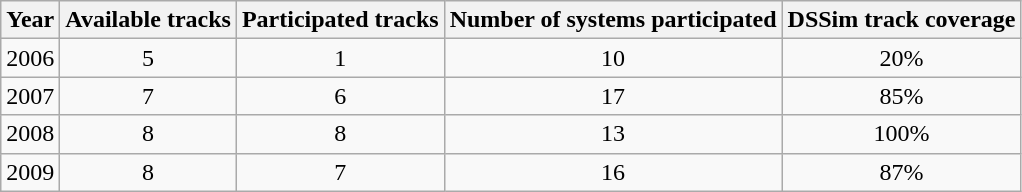<table class="wikitable" style="text-align:center"|>
<tr>
<th>Year</th>
<th>Available tracks</th>
<th>Participated tracks</th>
<th>Number of systems participated</th>
<th>DSSim track coverage</th>
</tr>
<tr>
<td>2006</td>
<td>5</td>
<td>1</td>
<td>10</td>
<td>20%</td>
</tr>
<tr>
<td>2007</td>
<td>7</td>
<td>6</td>
<td>17</td>
<td>85%</td>
</tr>
<tr>
<td>2008</td>
<td>8</td>
<td>8</td>
<td>13</td>
<td>100%</td>
</tr>
<tr>
<td>2009</td>
<td>8</td>
<td>7</td>
<td>16</td>
<td>87%</td>
</tr>
</table>
